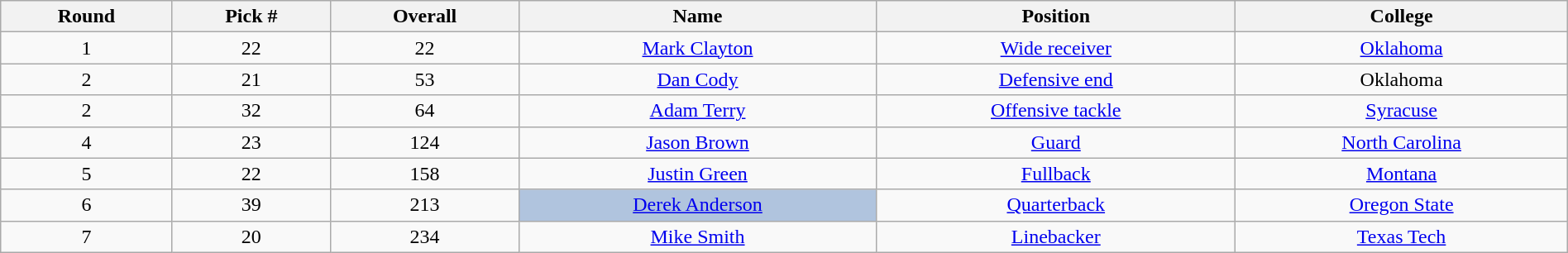<table class="wikitable sortable sortable" style="width: 100%; text-align:center">
<tr>
<th>Round</th>
<th>Pick #</th>
<th>Overall</th>
<th>Name</th>
<th>Position</th>
<th>College</th>
</tr>
<tr>
<td>1</td>
<td>22</td>
<td>22</td>
<td><a href='#'>Mark Clayton</a></td>
<td><a href='#'>Wide receiver</a></td>
<td><a href='#'>Oklahoma</a></td>
</tr>
<tr>
<td>2</td>
<td>21</td>
<td>53</td>
<td><a href='#'>Dan Cody</a></td>
<td><a href='#'>Defensive end</a></td>
<td>Oklahoma</td>
</tr>
<tr>
<td>2</td>
<td>32</td>
<td>64</td>
<td><a href='#'>Adam Terry</a></td>
<td><a href='#'>Offensive tackle</a></td>
<td><a href='#'>Syracuse</a></td>
</tr>
<tr>
<td>4</td>
<td>23</td>
<td>124</td>
<td><a href='#'>Jason Brown</a></td>
<td><a href='#'>Guard</a></td>
<td><a href='#'>North Carolina</a></td>
</tr>
<tr>
<td>5</td>
<td>22</td>
<td>158</td>
<td><a href='#'>Justin Green</a></td>
<td><a href='#'>Fullback</a></td>
<td><a href='#'>Montana</a></td>
</tr>
<tr>
<td>6</td>
<td>39</td>
<td>213</td>
<td style="background:lightsteelblue;"><a href='#'>Derek Anderson</a></td>
<td><a href='#'>Quarterback</a></td>
<td><a href='#'>Oregon State</a></td>
</tr>
<tr>
<td>7</td>
<td>20</td>
<td>234</td>
<td><a href='#'>Mike Smith</a></td>
<td><a href='#'>Linebacker</a></td>
<td><a href='#'>Texas Tech</a></td>
</tr>
</table>
